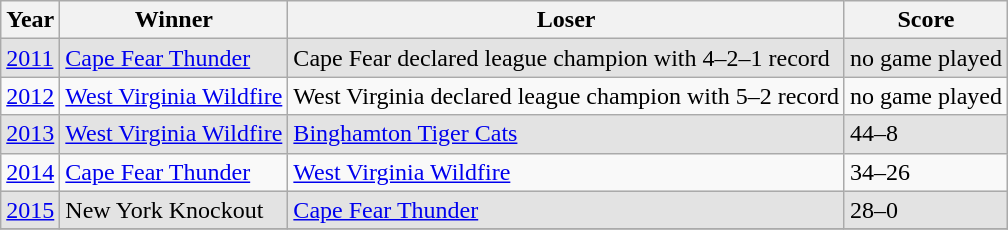<table class="wikitable">
<tr>
<th>Year</th>
<th>Winner</th>
<th>Loser</th>
<th>Score</th>
</tr>
<tr style="background: #e3e3e3;">
<td><a href='#'>2011</a></td>
<td><a href='#'>Cape Fear Thunder</a></td>
<td>Cape Fear declared league champion with 4–2–1 record</td>
<td>no game played</td>
</tr>
<tr>
<td><a href='#'>2012</a></td>
<td><a href='#'>West Virginia Wildfire</a></td>
<td>West Virginia declared league champion with 5–2 record</td>
<td>no game played</td>
</tr>
<tr style="background: #e3e3e3;">
<td><a href='#'>2013</a></td>
<td><a href='#'>West Virginia Wildfire</a></td>
<td><a href='#'>Binghamton Tiger Cats</a></td>
<td>44–8</td>
</tr>
<tr>
<td><a href='#'>2014</a></td>
<td><a href='#'>Cape Fear Thunder</a></td>
<td><a href='#'>West Virginia Wildfire</a></td>
<td>34–26</td>
</tr>
<tr style="background: #e3e3e3;">
<td><a href='#'>2015</a></td>
<td>New York Knockout</td>
<td><a href='#'>Cape Fear Thunder</a></td>
<td>28–0</td>
</tr>
<tr>
</tr>
</table>
